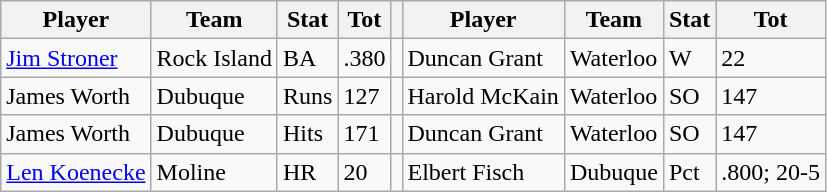<table class="wikitable">
<tr>
<th>Player</th>
<th>Team</th>
<th>Stat</th>
<th>Tot</th>
<th></th>
<th>Player</th>
<th>Team</th>
<th>Stat</th>
<th>Tot</th>
</tr>
<tr>
<td><a href='#'>Jim Stroner</a></td>
<td>Rock Island</td>
<td>BA</td>
<td>.380</td>
<td></td>
<td>Duncan Grant</td>
<td>Waterloo</td>
<td>W</td>
<td>22</td>
</tr>
<tr>
<td>James Worth</td>
<td>Dubuque</td>
<td>Runs</td>
<td>127</td>
<td></td>
<td>Harold McKain</td>
<td>Waterloo</td>
<td>SO</td>
<td>147</td>
</tr>
<tr>
<td>James Worth</td>
<td>Dubuque</td>
<td>Hits</td>
<td>171</td>
<td></td>
<td>Duncan Grant</td>
<td>Waterloo</td>
<td>SO</td>
<td>147</td>
</tr>
<tr>
<td><a href='#'>Len Koenecke</a></td>
<td>Moline</td>
<td>HR</td>
<td>20</td>
<td></td>
<td>Elbert Fisch</td>
<td>Dubuque</td>
<td>Pct</td>
<td>.800; 20-5</td>
</tr>
</table>
